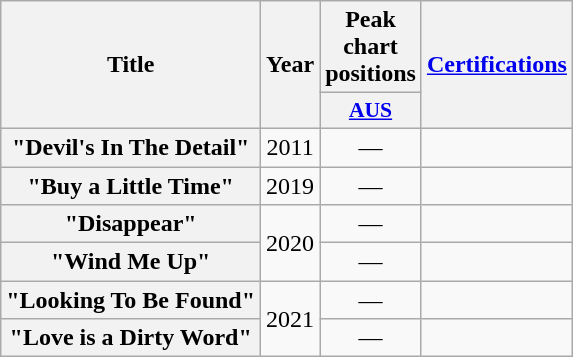<table class="wikitable plainrowheaders" style="text-align:center;">
<tr>
<th rowspan="2" scope="col">Title</th>
<th rowspan="2" scope="col">Year</th>
<th scope="col">Peak chart positions</th>
<th rowspan="2" scope="col"><a href='#'>Certifications</a></th>
</tr>
<tr>
<th scope="col" style="width:3em;font-size:90%;"><a href='#'>AUS</a></th>
</tr>
<tr>
<th scope="row">"Devil's In The Detail"</th>
<td>2011</td>
<td>—</td>
<td></td>
</tr>
<tr>
<th scope="row">"Buy a Little Time"</th>
<td>2019</td>
<td>—</td>
<td></td>
</tr>
<tr>
<th scope="row">"Disappear"</th>
<td rowspan="2">2020</td>
<td>—</td>
<td></td>
</tr>
<tr>
<th scope="row">"Wind Me Up"</th>
<td>—</td>
<td></td>
</tr>
<tr>
<th scope="row">"Looking To Be Found"</th>
<td rowspan="2">2021</td>
<td>—</td>
<td></td>
</tr>
<tr>
<th scope="row">"Love is a Dirty Word"</th>
<td>—</td>
<td></td>
</tr>
</table>
